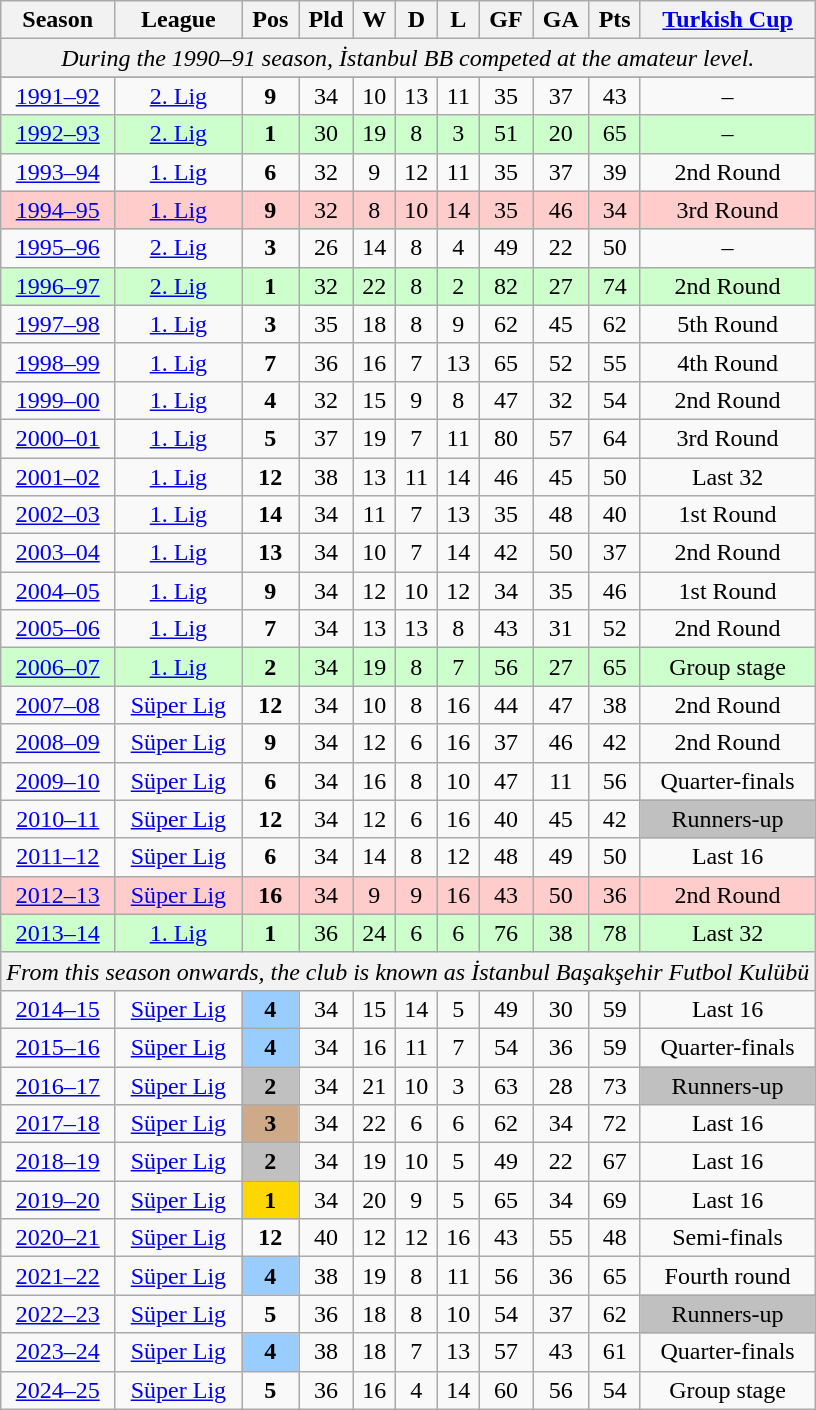<table class="wikitable mw-collapsible" style="text-align:center">
<tr>
<th style=>Season</th>
<th style=>League</th>
<th style=>Pos</th>
<th style=>Pld</th>
<th style=>W</th>
<th style=>D</th>
<th style=>L</th>
<th style=>GF</th>
<th style=>GA</th>
<th style=>Pts</th>
<th style=><a href='#'>Turkish Cup</a></th>
</tr>
<tr align="center">
<td colspan="11" align="center" style="background-color:#f2f2f2;"><em>During the 1990–91 season, İstanbul BB competed at the amateur level.</em></td>
</tr>
<tr>
</tr>
<tr align="center">
<td><a href='#'>1991–92</a></td>
<td><a href='#'>2. Lig</a></td>
<td><strong>9</strong></td>
<td>34</td>
<td>10</td>
<td>13</td>
<td>11</td>
<td>35</td>
<td>37</td>
<td>43</td>
<td>–</td>
</tr>
<tr align="center" style="background:#ccffcc;">
<td><a href='#'>1992–93</a></td>
<td><a href='#'>2. Lig</a></td>
<td><strong>1</strong></td>
<td>30</td>
<td>19</td>
<td>8</td>
<td>3</td>
<td>51</td>
<td>20</td>
<td>65</td>
<td>–</td>
</tr>
<tr align="center">
<td><a href='#'>1993–94</a></td>
<td><a href='#'>1. Lig</a></td>
<td><strong>6</strong></td>
<td>32</td>
<td>9</td>
<td>12</td>
<td>11</td>
<td>35</td>
<td>37</td>
<td>39</td>
<td>2nd Round</td>
</tr>
<tr align="center" style="background:#ffcccc;">
<td><a href='#'>1994–95</a></td>
<td><a href='#'>1. Lig</a></td>
<td><strong>9</strong></td>
<td>32</td>
<td>8</td>
<td>10</td>
<td>14</td>
<td>35</td>
<td>46</td>
<td>34</td>
<td>3rd Round</td>
</tr>
<tr align="center">
<td><a href='#'>1995–96</a></td>
<td><a href='#'>2. Lig</a></td>
<td><strong>3</strong></td>
<td>26</td>
<td>14</td>
<td>8</td>
<td>4</td>
<td>49</td>
<td>22</td>
<td>50</td>
<td>–</td>
</tr>
<tr align="center" style="background:#ccffcc;">
<td><a href='#'>1996–97</a></td>
<td><a href='#'>2. Lig</a></td>
<td><strong>1</strong></td>
<td>32</td>
<td>22</td>
<td>8</td>
<td>2</td>
<td>82</td>
<td>27</td>
<td>74</td>
<td>2nd Round</td>
</tr>
<tr align="center">
<td><a href='#'>1997–98</a></td>
<td><a href='#'>1. Lig</a></td>
<td><strong>3</strong></td>
<td>35</td>
<td>18</td>
<td>8</td>
<td>9</td>
<td>62</td>
<td>45</td>
<td>62</td>
<td>5th Round</td>
</tr>
<tr align="center">
<td><a href='#'>1998–99</a></td>
<td><a href='#'>1. Lig</a></td>
<td><strong>7</strong></td>
<td>36</td>
<td>16</td>
<td>7</td>
<td>13</td>
<td>65</td>
<td>52</td>
<td>55</td>
<td>4th Round</td>
</tr>
<tr align="center">
<td><a href='#'>1999–00</a></td>
<td><a href='#'>1. Lig</a></td>
<td><strong>4</strong></td>
<td>32</td>
<td>15</td>
<td>9</td>
<td>8</td>
<td>47</td>
<td>32</td>
<td>54</td>
<td>2nd Round</td>
</tr>
<tr align="center">
<td><a href='#'>2000–01</a></td>
<td><a href='#'>1. Lig</a></td>
<td><strong>5</strong></td>
<td>37</td>
<td>19</td>
<td>7</td>
<td>11</td>
<td>80</td>
<td>57</td>
<td>64</td>
<td>3rd Round</td>
</tr>
<tr align="center">
<td><a href='#'>2001–02</a></td>
<td><a href='#'>1. Lig</a></td>
<td><strong>12</strong></td>
<td>38</td>
<td>13</td>
<td>11</td>
<td>14</td>
<td>46</td>
<td>45</td>
<td>50</td>
<td>Last 32</td>
</tr>
<tr align="center">
<td><a href='#'>2002–03</a></td>
<td><a href='#'>1. Lig</a></td>
<td><strong>14</strong></td>
<td>34</td>
<td>11</td>
<td>7</td>
<td>13</td>
<td>35</td>
<td>48</td>
<td>40</td>
<td>1st Round</td>
</tr>
<tr align="center">
<td><a href='#'>2003–04</a></td>
<td><a href='#'>1. Lig</a></td>
<td><strong>13</strong></td>
<td>34</td>
<td>10</td>
<td>7</td>
<td>14</td>
<td>42</td>
<td>50</td>
<td>37</td>
<td>2nd Round</td>
</tr>
<tr align="center">
<td><a href='#'>2004–05</a></td>
<td><a href='#'>1. Lig</a></td>
<td><strong>9</strong></td>
<td>34</td>
<td>12</td>
<td>10</td>
<td>12</td>
<td>34</td>
<td>35</td>
<td>46</td>
<td>1st Round</td>
</tr>
<tr align="center">
<td><a href='#'>2005–06</a></td>
<td><a href='#'>1. Lig</a></td>
<td><strong>7</strong></td>
<td>34</td>
<td>13</td>
<td>13</td>
<td>8</td>
<td>43</td>
<td>31</td>
<td>52</td>
<td>2nd Round</td>
</tr>
<tr align="center" style="background:#ccffcc;">
<td><a href='#'>2006–07</a></td>
<td><a href='#'>1. Lig</a></td>
<td><strong>2</strong></td>
<td>34</td>
<td>19</td>
<td>8</td>
<td>7</td>
<td>56</td>
<td>27</td>
<td>65</td>
<td>Group stage</td>
</tr>
<tr align="center">
<td><a href='#'>2007–08</a></td>
<td><a href='#'>Süper Lig</a></td>
<td><strong>12</strong></td>
<td>34</td>
<td>10</td>
<td>8</td>
<td>16</td>
<td>44</td>
<td>47</td>
<td>38</td>
<td>2nd Round</td>
</tr>
<tr align="center">
<td><a href='#'>2008–09</a></td>
<td><a href='#'>Süper Lig</a></td>
<td><strong>9</strong></td>
<td>34</td>
<td>12</td>
<td>6</td>
<td>16</td>
<td>37</td>
<td>46</td>
<td>42</td>
<td>2nd Round</td>
</tr>
<tr align="center">
<td><a href='#'>2009–10</a></td>
<td><a href='#'>Süper Lig</a></td>
<td><strong>6</strong></td>
<td>34</td>
<td>16</td>
<td>8</td>
<td>10</td>
<td>47</td>
<td>11</td>
<td>56</td>
<td>Quarter-finals</td>
</tr>
<tr align="center">
<td><a href='#'>2010–11</a></td>
<td><a href='#'>Süper Lig</a></td>
<td><strong>12</strong></td>
<td>34</td>
<td>12</td>
<td>6</td>
<td>16</td>
<td>40</td>
<td>45</td>
<td>42</td>
<td align=center bgcolor=silver>Runners-up</td>
</tr>
<tr align="center">
<td><a href='#'>2011–12</a></td>
<td><a href='#'>Süper Lig</a></td>
<td><strong>6</strong></td>
<td>34</td>
<td>14</td>
<td>8</td>
<td>12</td>
<td>48</td>
<td>49</td>
<td>50</td>
<td>Last 16</td>
</tr>
<tr align="center" style="background:#ffcccc;">
<td><a href='#'>2012–13</a></td>
<td><a href='#'>Süper Lig</a></td>
<td><strong>16</strong></td>
<td>34</td>
<td>9</td>
<td>9</td>
<td>16</td>
<td>43</td>
<td>50</td>
<td>36</td>
<td>2nd Round</td>
</tr>
<tr align="center" style="background:#ccffcc;">
<td><a href='#'>2013–14</a></td>
<td><a href='#'>1. Lig</a></td>
<td><strong>1</strong></td>
<td>36</td>
<td>24</td>
<td>6</td>
<td>6</td>
<td>76</td>
<td>38</td>
<td>78</td>
<td>Last 32</td>
</tr>
<tr align="center">
<td colspan="11" align="center" style="background-color:#f2f2f2;"><em>From this season onwards, the club is known as İstanbul Başakşehir Futbol Kulübü</em></td>
</tr>
<tr>
<td><a href='#'>2014–15</a></td>
<td><a href='#'>Süper Lig</a></td>
<td align=center bgcolor=#9acdff><strong>4</strong></td>
<td>34</td>
<td>15</td>
<td>14</td>
<td>5</td>
<td>49</td>
<td>30</td>
<td>59</td>
<td>Last 16</td>
</tr>
<tr align="center">
<td><a href='#'>2015–16</a></td>
<td><a href='#'>Süper Lig</a></td>
<td align=center bgcolor=#9acdff><strong>4</strong></td>
<td>34</td>
<td>16</td>
<td>11</td>
<td>7</td>
<td>54</td>
<td>36</td>
<td>59</td>
<td>Quarter-finals</td>
</tr>
<tr align="center">
<td><a href='#'>2016–17</a></td>
<td><a href='#'>Süper Lig</a></td>
<td align=center bgcolor=silver><strong>2</strong></td>
<td>34</td>
<td>21</td>
<td>10</td>
<td>3</td>
<td>63</td>
<td>28</td>
<td>73</td>
<td align=center bgcolor=silver>Runners-up</td>
</tr>
<tr align="center">
<td><a href='#'>2017–18</a></td>
<td><a href='#'>Süper Lig</a></td>
<td align=center bgcolor=#CFAA88><strong>3</strong></td>
<td>34</td>
<td>22</td>
<td>6</td>
<td>6</td>
<td>62</td>
<td>34</td>
<td>72</td>
<td>Last 16</td>
</tr>
<tr align="center">
<td><a href='#'>2018–19</a></td>
<td><a href='#'>Süper Lig</a></td>
<td align=center bgcolor=silver><strong>2</strong></td>
<td>34</td>
<td>19</td>
<td>10</td>
<td>5</td>
<td>49</td>
<td>22</td>
<td>67</td>
<td>Last 16</td>
</tr>
<tr align="center">
<td><a href='#'>2019–20</a></td>
<td><a href='#'>Süper Lig</a></td>
<td align=center bgcolor=gold><strong>1</strong></td>
<td>34</td>
<td>20</td>
<td>9</td>
<td>5</td>
<td>65</td>
<td>34</td>
<td>69</td>
<td>Last 16</td>
</tr>
<tr align="center">
<td><a href='#'>2020–21</a></td>
<td><a href='#'>Süper Lig</a></td>
<td><strong>12</strong></td>
<td>40</td>
<td>12</td>
<td>12</td>
<td>16</td>
<td>43</td>
<td>55</td>
<td>48</td>
<td align=center>Semi-finals</td>
</tr>
<tr align="center">
<td><a href='#'>2021–22</a></td>
<td><a href='#'>Süper Lig</a></td>
<td align=center bgcolor=#9acdff><strong>4</strong></td>
<td>38</td>
<td>19</td>
<td>8</td>
<td>11</td>
<td>56</td>
<td>36</td>
<td>65</td>
<td align=center>Fourth round</td>
</tr>
<tr align="center">
<td><a href='#'>2022–23</a></td>
<td><a href='#'>Süper Lig</a></td>
<td><strong>5</strong></td>
<td>36</td>
<td>18</td>
<td>8</td>
<td>10</td>
<td>54</td>
<td>37</td>
<td>62</td>
<td align=center bgcolor=silver>Runners-up</td>
</tr>
<tr align="center">
<td><a href='#'>2023–24</a></td>
<td><a href='#'>Süper Lig</a></td>
<td align=center bgcolor=#9acdff><strong>4</strong></td>
<td>38</td>
<td>18</td>
<td>7</td>
<td>13</td>
<td>57</td>
<td>43</td>
<td>61</td>
<td align=center>Quarter-finals</td>
</tr>
<tr align="center">
<td><a href='#'>2024–25</a></td>
<td><a href='#'>Süper Lig</a></td>
<td align="center"><strong>5</strong></td>
<td>36</td>
<td>16</td>
<td>4</td>
<td>14</td>
<td>60</td>
<td>56</td>
<td>54</td>
<td align="center">Group stage</td>
</tr>
</table>
